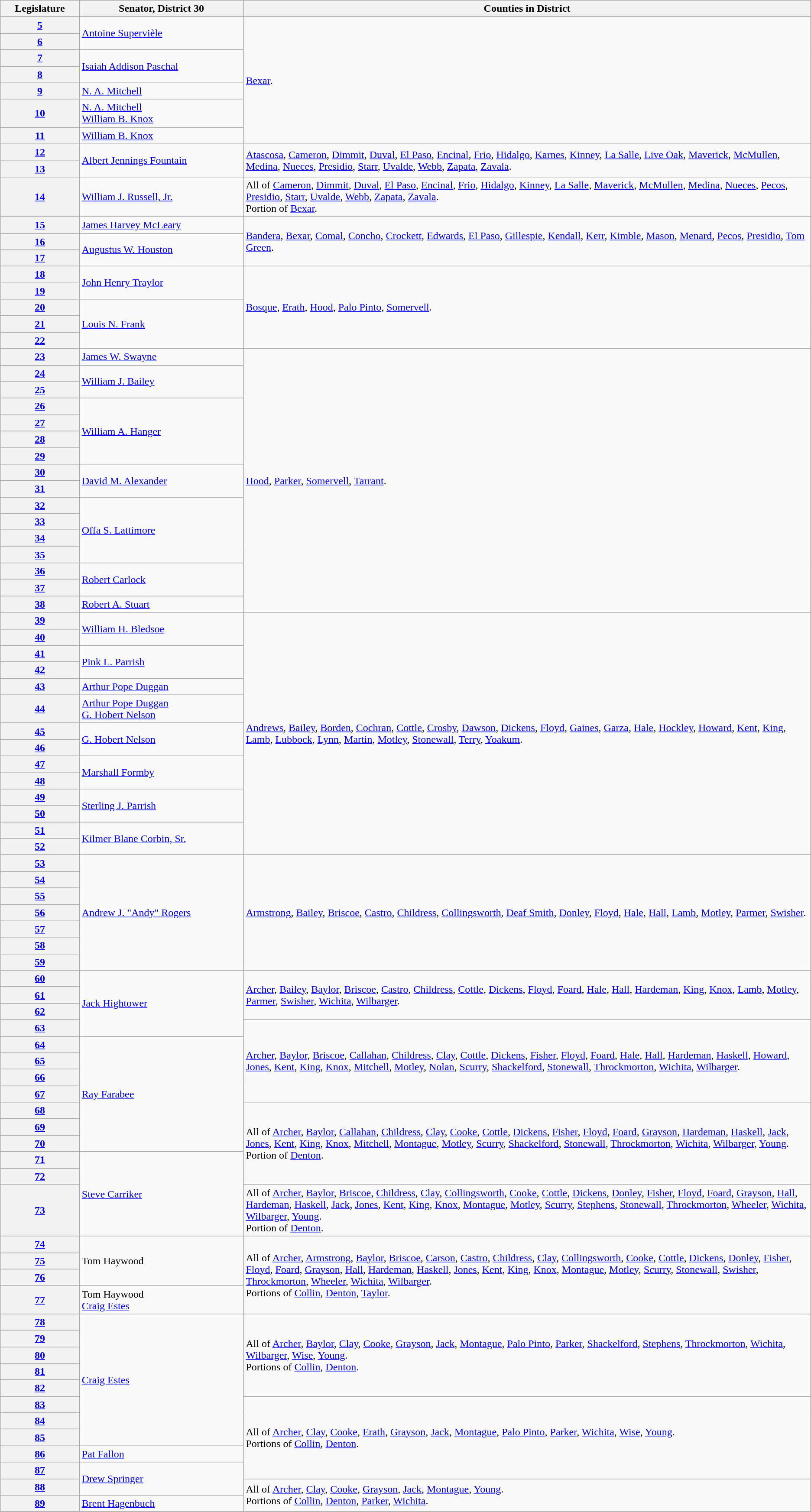<table class="wikitable">
<tr>
<th>Legislature</th>
<th>Senator, District 30</th>
<th width=70%>Counties in District</th>
</tr>
<tr>
<th><a href='#'>5</a></th>
<td rowspan=2><a href='#'>Antoine Supervièle</a></td>
<td rowspan=7><a href='#'>Bexar</a>.</td>
</tr>
<tr>
<th><a href='#'>6</a></th>
</tr>
<tr>
<th><a href='#'>7</a></th>
<td rowspan=2><a href='#'>Isaiah Addison Paschal</a></td>
</tr>
<tr>
<th><a href='#'>8</a></th>
</tr>
<tr>
<th><a href='#'>9</a></th>
<td><a href='#'>N. A. Mitchell</a></td>
</tr>
<tr>
<th><a href='#'>10</a></th>
<td><a href='#'>N. A. Mitchell</a><br><a href='#'>William B. Knox</a></td>
</tr>
<tr>
<th><a href='#'>11</a></th>
<td><a href='#'>William B. Knox</a></td>
</tr>
<tr>
<th><a href='#'>12</a></th>
<td rowspan=2><a href='#'>Albert Jennings Fountain</a></td>
<td rowspan=2><a href='#'>Atascosa</a>, <a href='#'>Cameron</a>, <a href='#'>Dimmit</a>, <a href='#'>Duval</a>, <a href='#'>El Paso</a>, <a href='#'>Encinal</a>, <a href='#'>Frio</a>, <a href='#'>Hidalgo</a>, <a href='#'>Karnes</a>, <a href='#'>Kinney</a>, <a href='#'>La Salle</a>, <a href='#'>Live Oak</a>, <a href='#'>Maverick</a>, <a href='#'>McMullen</a>, <a href='#'>Medina</a>, <a href='#'>Nueces</a>, <a href='#'>Presidio</a>, <a href='#'>Starr</a>, <a href='#'>Uvalde</a>, <a href='#'>Webb</a>, <a href='#'>Zapata</a>, <a href='#'>Zavala</a>.</td>
</tr>
<tr>
<th><a href='#'>13</a></th>
</tr>
<tr>
<th><a href='#'>14</a></th>
<td><a href='#'>William J. Russell, Jr.</a></td>
<td>All of <a href='#'>Cameron</a>, <a href='#'>Dimmit</a>, <a href='#'>Duval</a>, <a href='#'>El Paso</a>, <a href='#'>Encinal</a>, <a href='#'>Frio</a>, <a href='#'>Hidalgo</a>, <a href='#'>Kinney</a>, <a href='#'>La Salle</a>, <a href='#'>Maverick</a>, <a href='#'>McMullen</a>, <a href='#'>Medina</a>, <a href='#'>Nueces</a>, <a href='#'>Pecos</a>, <a href='#'>Presidio</a>, <a href='#'>Starr</a>, <a href='#'>Uvalde</a>, <a href='#'>Webb</a>, <a href='#'>Zapata</a>, <a href='#'>Zavala</a>.<br>Portion of <a href='#'>Bexar</a>.</td>
</tr>
<tr>
<th><a href='#'>15</a></th>
<td><a href='#'>James Harvey McLeary</a></td>
<td rowspan=3><a href='#'>Bandera</a>, <a href='#'>Bexar</a>, <a href='#'>Comal</a>, <a href='#'>Concho</a>, <a href='#'>Crockett</a>, <a href='#'>Edwards</a>, <a href='#'>El Paso</a>, <a href='#'>Gillespie</a>, <a href='#'>Kendall</a>, <a href='#'>Kerr</a>, <a href='#'>Kimble</a>, <a href='#'>Mason</a>, <a href='#'>Menard</a>, <a href='#'>Pecos</a>, <a href='#'>Presidio</a>, <a href='#'>Tom Green</a>.</td>
</tr>
<tr>
<th><a href='#'>16</a></th>
<td rowspan=2><a href='#'>Augustus W. Houston</a></td>
</tr>
<tr>
<th><a href='#'>17</a></th>
</tr>
<tr>
<th><a href='#'>18</a></th>
<td rowspan=2><a href='#'>John Henry Traylor</a></td>
<td rowspan=5><a href='#'>Bosque</a>, <a href='#'>Erath</a>, <a href='#'>Hood</a>, <a href='#'>Palo Pinto</a>, <a href='#'>Somervell</a>.</td>
</tr>
<tr>
<th><a href='#'>19</a></th>
</tr>
<tr>
<th><a href='#'>20</a></th>
<td rowspan=3><a href='#'>Louis N. Frank</a></td>
</tr>
<tr>
<th><a href='#'>21</a></th>
</tr>
<tr>
<th><a href='#'>22</a></th>
</tr>
<tr>
<th><a href='#'>23</a></th>
<td><a href='#'>James W. Swayne</a></td>
<td rowspan=16><a href='#'>Hood</a>, <a href='#'>Parker</a>, <a href='#'>Somervell</a>, <a href='#'>Tarrant</a>.</td>
</tr>
<tr>
<th><a href='#'>24</a></th>
<td rowspan=2><a href='#'>William J. Bailey</a></td>
</tr>
<tr>
<th><a href='#'>25</a></th>
</tr>
<tr>
<th><a href='#'>26</a></th>
<td rowspan=4><a href='#'>William A. Hanger</a></td>
</tr>
<tr>
<th><a href='#'>27</a></th>
</tr>
<tr>
<th><a href='#'>28</a></th>
</tr>
<tr>
<th><a href='#'>29</a></th>
</tr>
<tr>
<th><a href='#'>30</a></th>
<td rowspan=2><a href='#'>David M. Alexander</a></td>
</tr>
<tr>
<th><a href='#'>31</a></th>
</tr>
<tr>
<th><a href='#'>32</a></th>
<td rowspan=4><a href='#'>Offa S. Lattimore</a></td>
</tr>
<tr>
<th><a href='#'>33</a></th>
</tr>
<tr>
<th><a href='#'>34</a></th>
</tr>
<tr>
<th><a href='#'>35</a></th>
</tr>
<tr>
<th><a href='#'>36</a></th>
<td rowspan=2><a href='#'>Robert Carlock</a></td>
</tr>
<tr>
<th><a href='#'>37</a></th>
</tr>
<tr>
<th><a href='#'>38</a></th>
<td><a href='#'>Robert A. Stuart</a></td>
</tr>
<tr>
<th><a href='#'>39</a></th>
<td rowspan=2><a href='#'>William H. Bledsoe</a></td>
<td rowspan=14><a href='#'>Andrews</a>, <a href='#'>Bailey</a>, <a href='#'>Borden</a>, <a href='#'>Cochran</a>, <a href='#'>Cottle</a>, <a href='#'>Crosby</a>, <a href='#'>Dawson</a>, <a href='#'>Dickens</a>, <a href='#'>Floyd</a>, <a href='#'>Gaines</a>, <a href='#'>Garza</a>, <a href='#'>Hale</a>, <a href='#'>Hockley</a>, <a href='#'>Howard</a>, <a href='#'>Kent</a>, <a href='#'>King</a>, <a href='#'>Lamb</a>, <a href='#'>Lubbock</a>, <a href='#'>Lynn</a>, <a href='#'>Martin</a>, <a href='#'>Motley</a>, <a href='#'>Stonewall</a>, <a href='#'>Terry</a>, <a href='#'>Yoakum</a>.</td>
</tr>
<tr>
<th><a href='#'>40</a></th>
</tr>
<tr>
<th><a href='#'>41</a></th>
<td rowspan=2><a href='#'>Pink L. Parrish</a></td>
</tr>
<tr>
<th><a href='#'>42</a></th>
</tr>
<tr>
<th><a href='#'>43</a></th>
<td><a href='#'>Arthur Pope Duggan</a></td>
</tr>
<tr>
<th><a href='#'>44</a></th>
<td><a href='#'>Arthur Pope Duggan</a><br><a href='#'>G. Hobert Nelson</a></td>
</tr>
<tr>
<th><a href='#'>45</a></th>
<td rowspan=2><a href='#'>G. Hobert Nelson</a></td>
</tr>
<tr>
<th><a href='#'>46</a></th>
</tr>
<tr>
<th><a href='#'>47</a></th>
<td rowspan=2><a href='#'>Marshall Formby</a></td>
</tr>
<tr>
<th><a href='#'>48</a></th>
</tr>
<tr>
<th><a href='#'>49</a></th>
<td rowspan=2><a href='#'>Sterling J. Parrish</a></td>
</tr>
<tr>
<th><a href='#'>50</a></th>
</tr>
<tr>
<th><a href='#'>51</a></th>
<td rowspan=2><a href='#'>Kilmer Blane Corbin, Sr.</a></td>
</tr>
<tr>
<th><a href='#'>52</a></th>
</tr>
<tr>
<th><a href='#'>53</a></th>
<td rowspan=7><a href='#'>Andrew J. "Andy" Rogers</a></td>
<td rowspan=7><a href='#'>Armstrong</a>, <a href='#'>Bailey</a>, <a href='#'>Briscoe</a>, <a href='#'>Castro</a>, <a href='#'>Childress</a>, <a href='#'>Collingsworth</a>, <a href='#'>Deaf Smith</a>, <a href='#'>Donley</a>, <a href='#'>Floyd</a>, <a href='#'>Hale</a>, <a href='#'>Hall</a>, <a href='#'>Lamb</a>, <a href='#'>Motley</a>, <a href='#'>Parmer</a>, <a href='#'>Swisher</a>.</td>
</tr>
<tr>
<th><a href='#'>54</a></th>
</tr>
<tr>
<th><a href='#'>55</a></th>
</tr>
<tr>
<th><a href='#'>56</a></th>
</tr>
<tr>
<th><a href='#'>57</a></th>
</tr>
<tr>
<th><a href='#'>58</a></th>
</tr>
<tr>
<th><a href='#'>59</a></th>
</tr>
<tr>
<th><a href='#'>60</a></th>
<td rowspan=4><a href='#'>Jack Hightower</a></td>
<td rowspan=3><a href='#'>Archer</a>, <a href='#'>Bailey</a>, <a href='#'>Baylor</a>, <a href='#'>Briscoe</a>, <a href='#'>Castro</a>, <a href='#'>Childress</a>, <a href='#'>Cottle</a>, <a href='#'>Dickens</a>, <a href='#'>Floyd</a>, <a href='#'>Foard</a>, <a href='#'>Hale</a>, <a href='#'>Hall</a>, <a href='#'>Hardeman</a>, <a href='#'>King</a>, <a href='#'>Knox</a>, <a href='#'>Lamb</a>, <a href='#'>Motley</a>, <a href='#'>Parmer</a>, <a href='#'>Swisher</a>, <a href='#'>Wichita</a>, <a href='#'>Wilbarger</a>.</td>
</tr>
<tr>
<th><a href='#'>61</a></th>
</tr>
<tr>
<th><a href='#'>62</a></th>
</tr>
<tr>
<th><a href='#'>63</a></th>
<td rowspan=5><a href='#'>Archer</a>, <a href='#'>Baylor</a>, <a href='#'>Briscoe</a>, <a href='#'>Callahan</a>, <a href='#'>Childress</a>, <a href='#'>Clay</a>, <a href='#'>Cottle</a>, <a href='#'>Dickens</a>, <a href='#'>Fisher</a>, <a href='#'>Floyd</a>, <a href='#'>Foard</a>, <a href='#'>Hale</a>, <a href='#'>Hall</a>, <a href='#'>Hardeman</a>, <a href='#'>Haskell</a>, <a href='#'>Howard</a>, <a href='#'>Jones</a>, <a href='#'>Kent</a>, <a href='#'>King</a>, <a href='#'>Knox</a>, <a href='#'>Mitchell</a>, <a href='#'>Motley</a>, <a href='#'>Nolan</a>, <a href='#'>Scurry</a>, <a href='#'>Shackelford</a>, <a href='#'>Stonewall</a>, <a href='#'>Throckmorton</a>, <a href='#'>Wichita</a>, <a href='#'>Wilbarger</a>.</td>
</tr>
<tr>
<th><a href='#'>64</a></th>
<td rowspan=7><a href='#'>Ray Farabee</a></td>
</tr>
<tr>
<th><a href='#'>65</a></th>
</tr>
<tr>
<th><a href='#'>66</a></th>
</tr>
<tr>
<th><a href='#'>67</a></th>
</tr>
<tr>
<th><a href='#'>68</a></th>
<td rowspan=5>All of <a href='#'>Archer</a>, <a href='#'>Baylor</a>, <a href='#'>Callahan</a>, <a href='#'>Childress</a>, <a href='#'>Clay</a>, <a href='#'>Cooke</a>, <a href='#'>Cottle</a>, <a href='#'>Dickens</a>, <a href='#'>Fisher</a>, <a href='#'>Floyd</a>, <a href='#'>Foard</a>, <a href='#'>Grayson</a>, <a href='#'>Hardeman</a>, <a href='#'>Haskell</a>, <a href='#'>Jack</a>, <a href='#'>Jones</a>, <a href='#'>Kent</a>, <a href='#'>King</a>, <a href='#'>Knox</a>, <a href='#'>Mitchell</a>, <a href='#'>Montague</a>, <a href='#'>Motley</a>, <a href='#'>Scurry</a>, <a href='#'>Shackelford</a>, <a href='#'>Stonewall</a>, <a href='#'>Throckmorton</a>, <a href='#'>Wichita</a>, <a href='#'>Wilbarger</a>, <a href='#'>Young</a>.<br>Portion of <a href='#'>Denton</a>.</td>
</tr>
<tr>
<th><a href='#'>69</a></th>
</tr>
<tr>
<th><a href='#'>70</a></th>
</tr>
<tr>
<th><a href='#'>71</a></th>
<td rowspan=3><a href='#'>Steve Carriker</a></td>
</tr>
<tr>
<th><a href='#'>72</a></th>
</tr>
<tr>
<th><a href='#'>73</a></th>
<td>All of <a href='#'>Archer</a>, <a href='#'>Baylor</a>, <a href='#'>Briscoe</a>, <a href='#'>Childress</a>, <a href='#'>Clay</a>, <a href='#'>Collingsworth</a>, <a href='#'>Cooke</a>, <a href='#'>Cottle</a>, <a href='#'>Dickens</a>, <a href='#'>Donley</a>, <a href='#'>Fisher</a>, <a href='#'>Floyd</a>, <a href='#'>Foard</a>, <a href='#'>Grayson</a>, <a href='#'>Hall</a>, <a href='#'>Hardeman</a>, <a href='#'>Haskell</a>, <a href='#'>Jack</a>, <a href='#'>Jones</a>, <a href='#'>Kent</a>, <a href='#'>King</a>, <a href='#'>Knox</a>, <a href='#'>Montague</a>, <a href='#'>Motley</a>, <a href='#'>Scurry</a>, <a href='#'>Stephens</a>, <a href='#'>Stonewall</a>, <a href='#'>Throckmorton</a>, <a href='#'>Wheeler</a>, <a href='#'>Wichita</a>, <a href='#'>Wilbarger</a>, <a href='#'>Young</a>.<br>Portion of <a href='#'>Denton</a>.</td>
</tr>
<tr>
<th><a href='#'>74</a></th>
<td rowspan=3>Tom Haywood</td>
<td rowspan=4>All of <a href='#'>Archer</a>, <a href='#'>Armstrong</a>, <a href='#'>Baylor</a>, <a href='#'>Briscoe</a>, <a href='#'>Carson</a>, <a href='#'>Castro</a>, <a href='#'>Childress</a>, <a href='#'>Clay</a>, <a href='#'>Collingsworth</a>, <a href='#'>Cooke</a>, <a href='#'>Cottle</a>, <a href='#'>Dickens</a>, <a href='#'>Donley</a>, <a href='#'>Fisher</a>, <a href='#'>Floyd</a>, <a href='#'>Foard</a>, <a href='#'>Grayson</a>, <a href='#'>Hall</a>, <a href='#'>Hardeman</a>, <a href='#'>Haskell</a>, <a href='#'>Jones</a>, <a href='#'>Kent</a>, <a href='#'>King</a>, <a href='#'>Knox</a>, <a href='#'>Montague</a>, <a href='#'>Motley</a>, <a href='#'>Scurry</a>, <a href='#'>Stonewall</a>, <a href='#'>Swisher</a>, <a href='#'>Throckmorton</a>, <a href='#'>Wheeler</a>, <a href='#'>Wichita</a>, <a href='#'>Wilbarger</a>.<br>Portions of <a href='#'>Collin</a>, <a href='#'>Denton</a>, <a href='#'>Taylor</a>.</td>
</tr>
<tr>
<th><a href='#'>75</a></th>
</tr>
<tr>
<th><a href='#'>76</a></th>
</tr>
<tr>
<th><a href='#'>77</a></th>
<td>Tom Haywood<br><a href='#'>Craig Estes</a></td>
</tr>
<tr>
<th><a href='#'>78</a></th>
<td rowspan=8><a href='#'>Craig Estes</a></td>
<td rowspan=5>All of <a href='#'>Archer</a>, <a href='#'>Baylor</a>, <a href='#'>Clay</a>, <a href='#'>Cooke</a>, <a href='#'>Grayson</a>, <a href='#'>Jack</a>, <a href='#'>Montague</a>, <a href='#'>Palo Pinto</a>, <a href='#'>Parker</a>, <a href='#'>Shackelford</a>, <a href='#'>Stephens</a>, <a href='#'>Throckmorton</a>, <a href='#'>Wichita</a>, <a href='#'>Wilbarger</a>, <a href='#'>Wise</a>, <a href='#'>Young</a>.<br>Portions of <a href='#'>Collin</a>, <a href='#'>Denton</a>.</td>
</tr>
<tr>
<th><a href='#'>79</a></th>
</tr>
<tr>
<th><a href='#'>80</a></th>
</tr>
<tr>
<th><a href='#'>81</a></th>
</tr>
<tr>
<th><a href='#'>82</a></th>
</tr>
<tr>
<th><a href='#'>83</a></th>
<td rowspan=5>All of <a href='#'>Archer</a>, <a href='#'>Clay</a>, <a href='#'>Cooke</a>, <a href='#'>Erath</a>, <a href='#'>Grayson</a>, <a href='#'>Jack</a>, <a href='#'>Montague</a>, <a href='#'>Palo Pinto</a>, <a href='#'>Parker</a>, <a href='#'>Wichita</a>, <a href='#'>Wise</a>, <a href='#'>Young</a>.<br>Portions of <a href='#'>Collin</a>, <a href='#'>Denton</a>.</td>
</tr>
<tr>
<th><a href='#'>84</a></th>
</tr>
<tr>
<th><a href='#'>85</a></th>
</tr>
<tr>
<th><a href='#'>86</a></th>
<td><a href='#'>Pat Fallon</a></td>
</tr>
<tr>
<th><a href='#'>87</a></th>
<td rowspan=2><a href='#'>Drew Springer</a></td>
</tr>
<tr>
<th><a href='#'>88</a></th>
<td rowspan=2>All of <a href='#'>Archer</a>, <a href='#'>Clay</a>, <a href='#'>Cooke</a>, <a href='#'>Grayson</a>, <a href='#'>Jack</a>, <a href='#'>Montague</a>, <a href='#'>Young</a>.<br>Portions of <a href='#'>Collin</a>, <a href='#'>Denton</a>, <a href='#'>Parker</a>, <a href='#'>Wichita</a>.</td>
</tr>
<tr>
<th><a href='#'>89</a></th>
<td><a href='#'>Brent Hagenbuch</a></td>
</tr>
</table>
